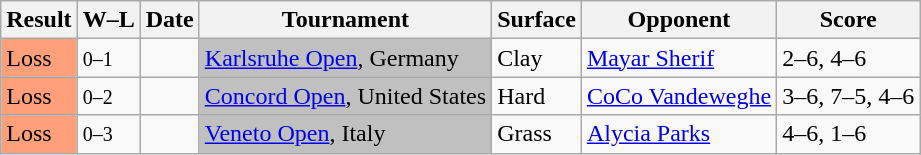<table class="sortable wikitable">
<tr>
<th>Result</th>
<th class="unsortable">W–L</th>
<th>Date</th>
<th>Tournament</th>
<th>Surface</th>
<th>Opponent</th>
<th class="unsortable">Score</th>
</tr>
<tr>
<td bgcolor=FFA07A>Loss</td>
<td><small>0–1</small></td>
<td><a href='#'></a></td>
<td bgcolor=silver><a href='#'>Karlsruhe Open</a>, Germany</td>
<td>Clay</td>
<td> <a href='#'>Mayar Sherif</a></td>
<td>2–6, 4–6</td>
</tr>
<tr>
<td bgcolor=FFA07A>Loss</td>
<td><small>0–2</small></td>
<td><a href='#'></a></td>
<td bgcolor=silver><a href='#'>Concord Open</a>, United States</td>
<td>Hard</td>
<td> <a href='#'>CoCo Vandeweghe</a></td>
<td>3–6, 7–5, 4–6</td>
</tr>
<tr>
<td bgcolor=FFA07A>Loss</td>
<td><small>0–3</small></td>
<td><a href='#'></a></td>
<td bgcolor=silver><a href='#'>Veneto Open</a>, Italy</td>
<td>Grass</td>
<td> <a href='#'>Alycia Parks</a></td>
<td>4–6, 1–6</td>
</tr>
</table>
